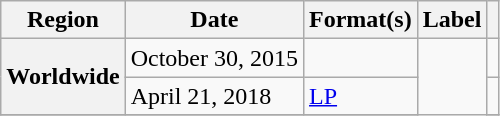<table class="wikitable plainrowheaders">
<tr>
<th scope="col">Region</th>
<th scope="col">Date</th>
<th scope="col">Format(s)</th>
<th scope="col">Label</th>
<th scope="col"></th>
</tr>
<tr>
<th rowspan="2" scope="row">Worldwide</th>
<td>October 30, 2015</td>
<td></td>
<td rowspan="3"></td>
<td></td>
</tr>
<tr>
<td>April 21, 2018</td>
<td><a href='#'>LP</a></td>
<td></td>
</tr>
<tr>
</tr>
</table>
